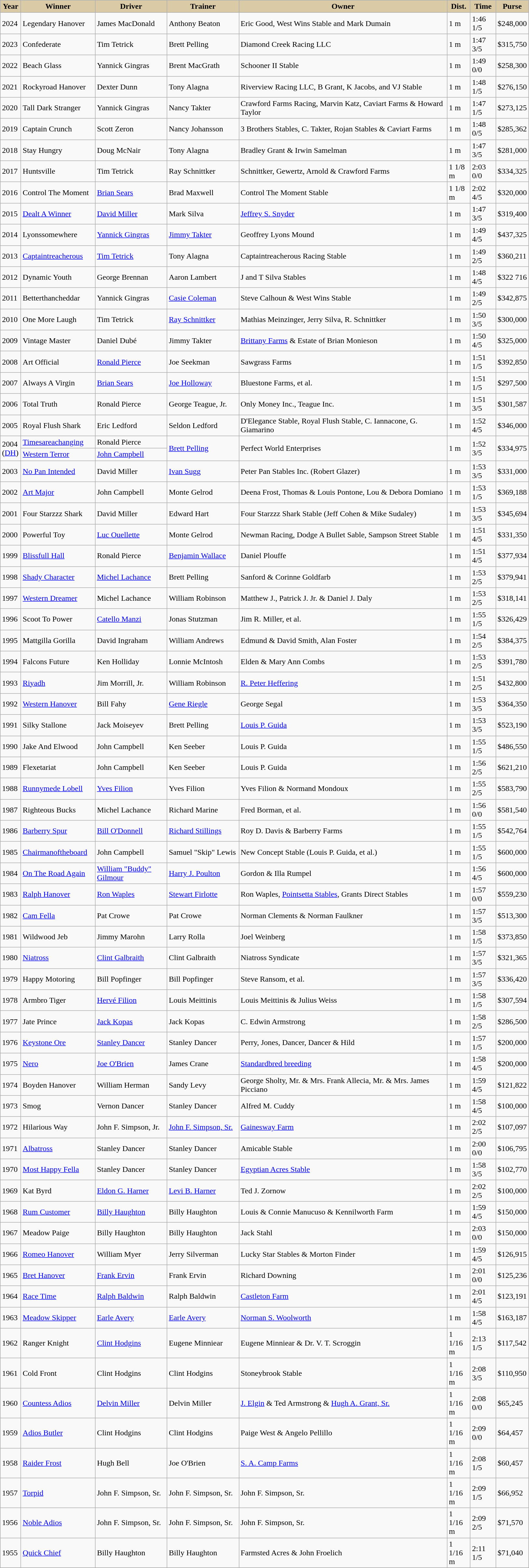<table class="wikitable sortable">
<tr>
<th style="background-color:#DACAA5; width:35px">Year<br></th>
<th style="background-color:#DACAA5; width:145px">Winner<br></th>
<th style="background-color:#DACAA5; width:140px">Driver<br></th>
<th style="background-color:#DACAA5; width:140px">Trainer<br></th>
<th style="background-color:#DACAA5; width:420px">Owner<br></th>
<th style="background-color:#DACAA5; width:40px">Dist.<br></th>
<th style="background-color:#DACAA5; width:45px">Time<br></th>
<th style="background-color:#DACAA5; width:45px">Purse<br></th>
</tr>
<tr>
<td>2024</td>
<td>Legendary Hanover</td>
<td>James MacDonald</td>
<td>Anthony Beaton</td>
<td>Eric Good, West Wins Stable and Mark Dumain</td>
<td>1 m</td>
<td>1:46 1/5</td>
<td>$248,000</td>
</tr>
<tr>
<td>2023</td>
<td>Confederate</td>
<td>Tim Tetrick</td>
<td>Brett Pelling</td>
<td>Diamond Creek Racing LLC</td>
<td>1 m</td>
<td>1:47 3/5</td>
<td>$315,750</td>
</tr>
<tr>
<td>2022</td>
<td>Beach Glass</td>
<td>Yannick Gingras</td>
<td>Brent MacGrath</td>
<td>Schooner II Stable</td>
<td>1 m</td>
<td>1:49 0/0</td>
<td>$258,300</td>
</tr>
<tr>
<td>2021</td>
<td>Rockyroad Hanover</td>
<td>Dexter Dunn</td>
<td>Tony Alagna</td>
<td>Riverview Racing LLC, B Grant, K Jacobs, and VJ Stable</td>
<td>1 m</td>
<td>1:48 1/5</td>
<td>$276,150</td>
</tr>
<tr>
<td>2020</td>
<td>Tall Dark Stranger</td>
<td>Yannick Gingras</td>
<td>Nancy Takter</td>
<td>Crawford Farms Racing, Marvin Katz, Caviart Farms & Howard Taylor</td>
<td>1 m</td>
<td>1:47 1/5</td>
<td>$273,125</td>
</tr>
<tr>
<td>2019</td>
<td>Captain Crunch</td>
<td>Scott Zeron</td>
<td>Nancy Johansson</td>
<td>3 Brothers Stables, C. Takter, Rojan Stables & Caviart Farms</td>
<td>1 m</td>
<td>1:48 0/5</td>
<td>$285,362</td>
</tr>
<tr>
<td>2018</td>
<td>Stay Hungry</td>
<td>Doug McNair</td>
<td>Tony Alagna</td>
<td>Bradley Grant & Irwin Samelman</td>
<td>1 m</td>
<td>1:47 3/5</td>
<td>$281,000</td>
</tr>
<tr>
<td>2017</td>
<td>Huntsville</td>
<td>Tim Tetrick</td>
<td>Ray Schnittker</td>
<td>Schnittker, Gewertz, Arnold & Crawford Farms</td>
<td>1 1/8 m</td>
<td>2:03 0/0</td>
<td>$334,325</td>
</tr>
<tr>
<td>2016</td>
<td>Control The Moment</td>
<td><a href='#'>Brian Sears</a></td>
<td>Brad Maxwell</td>
<td>Control The Moment Stable</td>
<td>1 1/8 m</td>
<td>2:02 4/5</td>
<td>$320,000</td>
</tr>
<tr>
<td>2015</td>
<td><a href='#'>Dealt A Winner</a></td>
<td><a href='#'>David Miller</a></td>
<td>Mark Silva</td>
<td><a href='#'>Jeffrey S. Snyder</a></td>
<td>1 m</td>
<td>1:47 3/5</td>
<td>$319,400</td>
</tr>
<tr>
<td>2014</td>
<td>Lyonssomewhere</td>
<td><a href='#'>Yannick Gingras</a></td>
<td><a href='#'>Jimmy Takter</a></td>
<td>Geoffrey Lyons Mound</td>
<td>1 m</td>
<td>1:49 4/5</td>
<td>$437,325</td>
</tr>
<tr>
<td>2013</td>
<td><a href='#'>Captaintreacherous</a></td>
<td><a href='#'>Tim Tetrick</a></td>
<td>Tony Alagna</td>
<td>Captaintreacherous Racing Stable</td>
<td>1 m</td>
<td>1:49 2/5</td>
<td>$360,211</td>
</tr>
<tr>
<td>2012</td>
<td>Dynamic Youth</td>
<td>George Brennan</td>
<td>Aaron Lambert</td>
<td>J and T Silva Stables</td>
<td>1 m</td>
<td>1:48 4/5</td>
<td>$322 716</td>
</tr>
<tr>
<td>2011</td>
<td>Betterthancheddar</td>
<td>Yannick Gingras</td>
<td><a href='#'>Casie Coleman</a></td>
<td>Steve Calhoun & West Wins Stable</td>
<td>1 m</td>
<td>1:49 2/5</td>
<td>$342,875</td>
</tr>
<tr>
<td>2010</td>
<td>One More Laugh</td>
<td>Tim Tetrick</td>
<td><a href='#'>Ray Schnittker</a></td>
<td>Mathias Meinzinger, Jerry Silva, R. Schnittker</td>
<td>1 m</td>
<td>1:50 3/5</td>
<td>$300,000</td>
</tr>
<tr>
<td>2009</td>
<td>Vintage Master</td>
<td>Daniel Dubé</td>
<td>Jimmy Takter</td>
<td><a href='#'>Brittany Farms</a> & Estate of Brian Monieson</td>
<td>1 m</td>
<td>1:50 4/5</td>
<td>$325,000</td>
</tr>
<tr>
<td>2008</td>
<td>Art Official</td>
<td><a href='#'>Ronald Pierce</a></td>
<td>Joe Seekman</td>
<td>Sawgrass Farms</td>
<td>1 m</td>
<td>1:51 1/5</td>
<td>$392,850</td>
</tr>
<tr>
<td>2007</td>
<td>Always A Virgin</td>
<td><a href='#'>Brian Sears</a></td>
<td><a href='#'>Joe Holloway</a></td>
<td>Bluestone Farms, et al.</td>
<td>1 m</td>
<td>1:51 1/5</td>
<td>$297,500</td>
</tr>
<tr>
<td>2006</td>
<td>Total Truth</td>
<td>Ronald Pierce</td>
<td>George Teague, Jr.</td>
<td>Only Money Inc., Teague Inc.</td>
<td>1 m</td>
<td>1:51 3/5</td>
<td>$301,587</td>
</tr>
<tr>
<td>2005</td>
<td>Royal Flush Shark</td>
<td>Eric Ledford</td>
<td>Seldon Ledford</td>
<td>D'Elegance Stable, Royal Flush Stable, C. Iannacone, G. Giamarino</td>
<td>1 m</td>
<td>1:52 4/5</td>
<td>$346,000</td>
</tr>
<tr>
<td rowspan=2>2004	<br>(<a href='#'>DH</a>)</td>
<td><a href='#'>Timesareachanging</a></td>
<td>Ronald Pierce</td>
<td rowspan=2><a href='#'>Brett Pelling</a></td>
<td rowspan=2>Perfect World Enterprises</td>
<td rowspan=2>1 m</td>
<td rowspan=2>1:52 3/5</td>
<td rowspan=2>$334,975</td>
</tr>
<tr>
<td><a href='#'>Western Terror</a></td>
<td><a href='#'>John Campbell</a></td>
</tr>
<tr>
<td>2003</td>
<td><a href='#'>No Pan Intended</a></td>
<td>David Miller</td>
<td><a href='#'>Ivan Sugg</a></td>
<td>Peter Pan Stables Inc. (Robert Glazer)</td>
<td>1 m</td>
<td>1:53 3/5</td>
<td>$331,000</td>
</tr>
<tr>
<td>2002</td>
<td><a href='#'>Art Major</a></td>
<td>John Campbell</td>
<td>Monte Gelrod</td>
<td>Deena Frost, Thomas & Louis Pontone, Lou & Debora Domiano</td>
<td>1 m</td>
<td>1:53 1/5</td>
<td>$369,188</td>
</tr>
<tr>
<td>2001</td>
<td>Four Starzzz Shark</td>
<td>David Miller</td>
<td>Edward Hart</td>
<td>Four Starzzz Shark Stable (Jeff Cohen & Mike Sudaley)</td>
<td>1 m</td>
<td>1:53 3/5</td>
<td>$345,694</td>
</tr>
<tr>
<td>2000</td>
<td>Powerful Toy</td>
<td><a href='#'>Luc Ouellette</a></td>
<td>Monte Gelrod</td>
<td>Newman Racing, Dodge A Bullet Sable, Sampson Street Stable</td>
<td>1 m</td>
<td>1:51 4/5</td>
<td>$331,350</td>
</tr>
<tr>
<td>1999</td>
<td><a href='#'>Blissfull Hall</a></td>
<td>Ronald Pierce</td>
<td><a href='#'>Benjamin Wallace</a></td>
<td>Daniel Plouffe</td>
<td>1 m</td>
<td>1:51 4/5</td>
<td>$377,934</td>
</tr>
<tr>
<td>1998</td>
<td><a href='#'>Shady Character</a></td>
<td><a href='#'>Michel Lachance</a></td>
<td>Brett Pelling</td>
<td>Sanford & Corinne Goldfarb</td>
<td>1 m</td>
<td>1:53 2/5</td>
<td>$379,941</td>
</tr>
<tr>
<td>1997</td>
<td><a href='#'>Western Dreamer</a></td>
<td>Michel Lachance</td>
<td>William Robinson</td>
<td>Matthew J., Patrick J. Jr. & Daniel J. Daly</td>
<td>1 m</td>
<td>1:53 2/5</td>
<td>$318,141</td>
</tr>
<tr>
<td>1996</td>
<td>Scoot To Power</td>
<td><a href='#'>Catello Manzi</a></td>
<td>Jonas Stutzman</td>
<td>Jim R. Miller, et al.</td>
<td>1 m</td>
<td>1:55 1/5</td>
<td>$326,429</td>
</tr>
<tr>
<td>1995</td>
<td>Mattgilla Gorilla</td>
<td>David Ingraham</td>
<td>William Andrews</td>
<td>Edmund & David Smith, Alan Foster</td>
<td>1 m</td>
<td>1:54 2/5</td>
<td>$384,375</td>
</tr>
<tr>
<td>1994</td>
<td>Falcons Future</td>
<td>Ken Holliday</td>
<td>Lonnie McIntosh</td>
<td>Elden & Mary Ann Combs</td>
<td>1 m</td>
<td>1:53 2/5</td>
<td>$391,780</td>
</tr>
<tr>
<td>1993</td>
<td><a href='#'>Riyadh</a></td>
<td>Jim Morrill, Jr.</td>
<td>William Robinson</td>
<td><a href='#'>R. Peter Heffering</a></td>
<td>1 m</td>
<td>1:51 2/5</td>
<td>$432,800</td>
</tr>
<tr>
<td>1992</td>
<td><a href='#'>Western Hanover</a></td>
<td>Bill Fahy</td>
<td><a href='#'>Gene Riegle</a></td>
<td>George Segal</td>
<td>1 m</td>
<td>1:53 3/5</td>
<td>$364,350</td>
</tr>
<tr>
<td>1991</td>
<td>Silky Stallone</td>
<td>Jack Moiseyev</td>
<td>Brett Pelling</td>
<td><a href='#'>Louis P. Guida</a></td>
<td>1 m</td>
<td>1:53 3/5</td>
<td>$523,190</td>
</tr>
<tr>
<td>1990</td>
<td>Jake And Elwood</td>
<td>John Campbell</td>
<td>Ken Seeber</td>
<td>Louis P. Guida</td>
<td>1 m</td>
<td>1:55 1/5</td>
<td>$486,550</td>
</tr>
<tr>
<td>1989</td>
<td>Flexetariat</td>
<td>John Campbell</td>
<td>Ken Seeber</td>
<td>Louis P. Guida</td>
<td>1 m</td>
<td>1:56 2/5</td>
<td>$621,210</td>
</tr>
<tr>
<td>1988</td>
<td><a href='#'>Runnymede Lobell</a></td>
<td><a href='#'>Yves Filion</a></td>
<td>Yves Filion</td>
<td>Yves Filion & Normand Mondoux</td>
<td>1 m</td>
<td>1:55 2/5</td>
<td>$583,790</td>
</tr>
<tr>
<td>1987</td>
<td>Righteous Bucks</td>
<td>Michel Lachance</td>
<td>Richard Marine</td>
<td>Fred Borman, et al.</td>
<td>1 m</td>
<td>1:56 0/0</td>
<td>$581,540</td>
</tr>
<tr>
<td>1986</td>
<td><a href='#'>Barberry Spur</a></td>
<td><a href='#'>Bill O'Donnell</a></td>
<td><a href='#'>Richard Stillings</a></td>
<td>Roy D. Davis & Barberry Farms</td>
<td>1 m</td>
<td>1:55 1/5</td>
<td>$542,764</td>
</tr>
<tr>
<td>1985</td>
<td><a href='#'>Chairmanoftheboard</a></td>
<td>John Campbell</td>
<td>Samuel "Skip" Lewis</td>
<td>New Concept Stable (Louis P. Guida, et al.)</td>
<td>1 m</td>
<td>1:55 1/5</td>
<td>$600,000</td>
</tr>
<tr>
<td>1984</td>
<td><a href='#'>On The Road Again</a></td>
<td><a href='#'>William "Buddy" Gilmour</a></td>
<td><a href='#'>Harry J. Poulton</a></td>
<td>Gordon & Illa Rumpel</td>
<td>1 m</td>
<td>1:56 4/5</td>
<td>$600,000</td>
</tr>
<tr>
<td>1983</td>
<td><a href='#'>Ralph Hanover</a></td>
<td><a href='#'>Ron Waples</a></td>
<td><a href='#'>Stewart Firlotte</a></td>
<td>Ron Waples, <a href='#'>Pointsetta Stables</a>, Grants Direct Stables</td>
<td>1 m</td>
<td>1:57 0/0</td>
<td>$559,230</td>
</tr>
<tr>
<td>1982</td>
<td><a href='#'>Cam Fella</a></td>
<td>Pat Crowe</td>
<td>Pat Crowe</td>
<td>Norman Clements & Norman Faulkner</td>
<td>1 m</td>
<td>1:57 3/5</td>
<td>$513,300</td>
</tr>
<tr>
<td>1981</td>
<td>Wildwood Jeb</td>
<td>Jimmy Marohn</td>
<td>Larry Rolla</td>
<td>Joel Weinberg</td>
<td>1 m</td>
<td>1:58 1/5</td>
<td>$373,850</td>
</tr>
<tr>
<td>1980</td>
<td><a href='#'>Niatross</a></td>
<td><a href='#'>Clint Galbraith</a></td>
<td>Clint Galbraith</td>
<td>Niatross Syndicate</td>
<td>1 m</td>
<td>1:57 3/5</td>
<td>$321,365</td>
</tr>
<tr>
<td>1979</td>
<td>Happy Motoring</td>
<td>Bill Popfinger</td>
<td>Bill Popfinger</td>
<td>Steve Ransom, et al.</td>
<td>1 m</td>
<td>1:57 3/5</td>
<td>$336,420</td>
</tr>
<tr>
<td>1978</td>
<td>Armbro Tiger</td>
<td><a href='#'>Hervé Filion</a></td>
<td>Louis Meittinis</td>
<td>Louis Meittinis & Julius Weiss</td>
<td>1 m</td>
<td>1:58 1/5</td>
<td>$307,594</td>
</tr>
<tr>
<td>1977</td>
<td>Jate Prince</td>
<td><a href='#'>Jack Kopas</a></td>
<td>Jack Kopas</td>
<td>C. Edwin Armstrong</td>
<td>1 m</td>
<td>1:58 2/5</td>
<td>$286,500</td>
</tr>
<tr>
<td>1976</td>
<td><a href='#'>Keystone Ore</a></td>
<td><a href='#'>Stanley Dancer</a></td>
<td>Stanley Dancer</td>
<td>Perry, Jones, Dancer, Dancer & Hild</td>
<td>1 m</td>
<td>1:57 1/5</td>
<td>$200,000</td>
</tr>
<tr>
<td>1975</td>
<td><a href='#'>Nero</a></td>
<td><a href='#'>Joe O'Brien</a></td>
<td>James Crane</td>
<td><a href='#'>Standardbred breeding</a></td>
<td>1 m</td>
<td>1:58 4/5</td>
<td>$200,000</td>
</tr>
<tr>
<td>1974</td>
<td>Boyden Hanover</td>
<td>William Herman</td>
<td>Sandy Levy</td>
<td>George Sholty, Mr. & Mrs. Frank Allecia, Mr. & Mrs. James Picciano</td>
<td>1 m</td>
<td>1:59 4/5</td>
<td>$121,822</td>
</tr>
<tr>
<td>1973</td>
<td>Smog</td>
<td>Vernon Dancer</td>
<td>Stanley Dancer</td>
<td>Alfred M. Cuddy</td>
<td>1 m</td>
<td>1:58 4/5</td>
<td>$100,000</td>
</tr>
<tr>
<td>1972</td>
<td>Hilarious Way</td>
<td>John F. Simpson, Jr.</td>
<td><a href='#'>John F. Simpson, Sr.</a></td>
<td><a href='#'>Gainesway Farm</a></td>
<td>1 m</td>
<td>2:02 2/5</td>
<td>$107,097</td>
</tr>
<tr>
<td>1971</td>
<td><a href='#'>Albatross</a></td>
<td>Stanley Dancer</td>
<td>Stanley Dancer</td>
<td>Amicable Stable</td>
<td>1 m</td>
<td>2:00 0/0</td>
<td>$106,795</td>
</tr>
<tr>
<td>1970</td>
<td><a href='#'>Most Happy Fella</a></td>
<td>Stanley Dancer</td>
<td>Stanley Dancer</td>
<td><a href='#'>Egyptian Acres Stable</a></td>
<td>1 m</td>
<td>1:58 3/5</td>
<td>$102,770</td>
</tr>
<tr>
<td>1969</td>
<td>Kat Byrd</td>
<td><a href='#'>Eldon G. Harner</a></td>
<td><a href='#'>Levi B. Harner</a></td>
<td>Ted J. Zornow</td>
<td>1 m</td>
<td>2:02 2/5</td>
<td>$100,000</td>
</tr>
<tr>
<td>1968</td>
<td><a href='#'>Rum Customer</a></td>
<td><a href='#'>Billy Haughton</a></td>
<td>Billy Haughton</td>
<td>Louis & Connie Manucuso & Kennilworth Farm</td>
<td>1 m</td>
<td>1:59 4/5</td>
<td>$150,000</td>
</tr>
<tr>
<td>1967</td>
<td>Meadow Paige</td>
<td>Billy Haughton</td>
<td>Billy Haughton</td>
<td>Jack Stahl</td>
<td>1 m</td>
<td>2:03 0/0</td>
<td>$150,000</td>
</tr>
<tr>
<td>1966</td>
<td><a href='#'>Romeo Hanover</a></td>
<td>William Myer</td>
<td>Jerry Silverman</td>
<td>Lucky Star Stables & Morton Finder</td>
<td>1 m</td>
<td>1:59 4/5</td>
<td>$126,915</td>
</tr>
<tr>
<td>1965</td>
<td><a href='#'>Bret Hanover</a></td>
<td><a href='#'>Frank Ervin</a></td>
<td>Frank Ervin</td>
<td>Richard Downing</td>
<td>1 m</td>
<td>2:01 0/0</td>
<td>$125,236</td>
</tr>
<tr>
<td>1964</td>
<td><a href='#'>Race Time</a></td>
<td><a href='#'>Ralph Baldwin</a></td>
<td>Ralph Baldwin</td>
<td><a href='#'>Castleton Farm</a></td>
<td>1 m</td>
<td>2:01 4/5</td>
<td>$123,191</td>
</tr>
<tr>
<td>1963</td>
<td><a href='#'>Meadow Skipper</a></td>
<td><a href='#'>Earle Avery</a></td>
<td><a href='#'>Earle Avery</a></td>
<td><a href='#'>Norman S. Woolworth</a></td>
<td>1 m</td>
<td>1:58 4/5</td>
<td>$163,187</td>
</tr>
<tr>
<td>1962</td>
<td>Ranger Knight</td>
<td><a href='#'>Clint Hodgins</a></td>
<td>Eugene Minniear</td>
<td>Eugene Minniear & Dr. V. T. Scroggin</td>
<td>1 1/16 m</td>
<td>2:13 1/5</td>
<td>$117,542</td>
</tr>
<tr>
<td>1961</td>
<td>Cold Front</td>
<td>Clint Hodgins</td>
<td>Clint Hodgins</td>
<td>Stoneybrook Stable</td>
<td>1 1/16 m</td>
<td>2:08 3/5</td>
<td>$110,950</td>
</tr>
<tr>
<td>1960</td>
<td><a href='#'>Countess Adios</a></td>
<td><a href='#'>Delvin Miller</a></td>
<td>Delvin Miller</td>
<td><a href='#'>J. Elgin</a> & Ted Armstrong  & <a href='#'>Hugh A. Grant, Sr.</a></td>
<td>1 1/16 m</td>
<td>2:08 0/0</td>
<td>$65,245</td>
</tr>
<tr>
<td>1959</td>
<td><a href='#'>Adios Butler</a></td>
<td>Clint Hodgins</td>
<td>Clint Hodgins</td>
<td>Paige West & Angelo Pellillo</td>
<td>1 1/16 m</td>
<td>2:09 0/0</td>
<td>$64,457</td>
</tr>
<tr>
<td>1958</td>
<td><a href='#'>Raider Frost</a></td>
<td>Hugh Bell</td>
<td>Joe O'Brien</td>
<td><a href='#'>S. A. Camp Farms</a></td>
<td>1 1/16 m</td>
<td>2:08 1/5</td>
<td>$60,457</td>
</tr>
<tr>
<td>1957</td>
<td><a href='#'>Torpid</a></td>
<td>John F. Simpson, Sr.</td>
<td>John F. Simpson, Sr.</td>
<td>John F. Simpson, Sr.</td>
<td>1 1/16 m</td>
<td>2:09 1/5</td>
<td>$66,952</td>
</tr>
<tr>
<td>1956</td>
<td><a href='#'>Noble Adios</a></td>
<td>John F. Simpson, Sr.</td>
<td>John F. Simpson, Sr.</td>
<td>John F. Simpson, Sr.</td>
<td>1 1/16 m</td>
<td>2:09 2/5</td>
<td>$71,570</td>
</tr>
<tr>
<td>1955</td>
<td><a href='#'>Quick Chief</a></td>
<td>Billy Haughton</td>
<td>Billy Haughton</td>
<td>Farmsted Acres & John Froelich</td>
<td>1 1/16 m</td>
<td>2:11 1/5</td>
<td>$71,040</td>
</tr>
<tr>
</tr>
</table>
